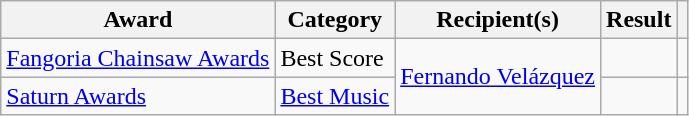<table class="wikitable sortable">
<tr>
<th>Award</th>
<th>Category</th>
<th>Recipient(s)</th>
<th>Result</th>
<th></th>
</tr>
<tr>
<td><a href='#'>Fangoria Chainsaw Awards</a></td>
<td>Best Score</td>
<td rowspan="2"><a href='#'>Fernando Velázquez</a></td>
<td></td>
<td align="center"></td>
</tr>
<tr>
<td><a href='#'>Saturn Awards</a></td>
<td><a href='#'>Best Music</a></td>
<td></td>
<td align="center"></td>
</tr>
</table>
